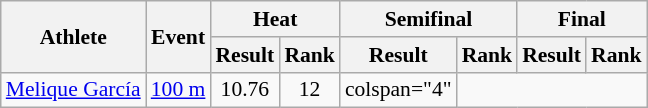<table class="wikitable" style="font-size:90%">
<tr>
<th rowspan="2">Athlete</th>
<th rowspan="2">Event</th>
<th colspan="2">Heat</th>
<th colspan="2">Semifinal</th>
<th colspan="2">Final</th>
</tr>
<tr>
<th>Result</th>
<th>Rank</th>
<th>Result</th>
<th>Rank</th>
<th>Result</th>
<th>Rank</th>
</tr>
<tr style=text-align:center>
<td style=text-align:left><a href='#'>Melique García</a></td>
<td style=text-align:left><a href='#'>100 m</a></td>
<td>10.76</td>
<td>12</td>
<td>colspan="4" </td>
</tr>
</table>
